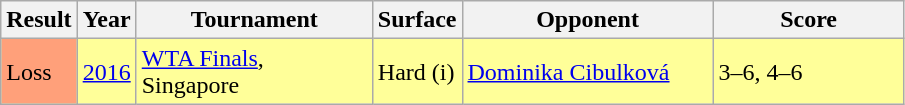<table class="sortable wikitable nowrap">
<tr>
<th>Result</th>
<th>Year</th>
<th width=150>Tournament</th>
<th>Surface</th>
<th width=160>Opponent</th>
<th class="unsortable" width=120>Score</th>
</tr>
<tr style="background:#FFFF99;">
<td bgcolor=ffa07a>Loss</td>
<td><a href='#'>2016</a></td>
<td><a href='#'>WTA Finals</a>, Singapore</td>
<td>Hard (i)</td>
<td> <a href='#'>Dominika Cibulková</a></td>
<td>3–6, 4–6</td>
</tr>
</table>
